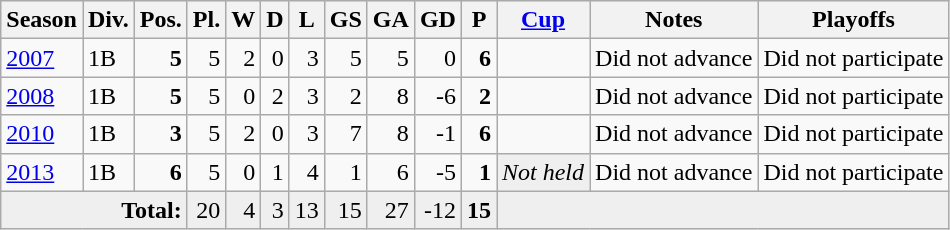<table class="wikitable">
<tr style="background:#efefef;">
<th>Season</th>
<th>Div.</th>
<th>Pos.</th>
<th>Pl.</th>
<th>W</th>
<th>D</th>
<th>L</th>
<th>GS</th>
<th>GA</th>
<th>GD</th>
<th>P</th>
<th><a href='#'>Cup</a></th>
<th>Notes</th>
<th>Playoffs</th>
</tr>
<tr>
<td><a href='#'>2007</a></td>
<td>1B</td>
<td align=right><strong>5</strong></td>
<td align=right>5</td>
<td align=right>2</td>
<td align=right>0</td>
<td align=right>3</td>
<td align=right>5</td>
<td align=right>5</td>
<td align=right>0</td>
<td align=right><strong>6</strong></td>
<td></td>
<td>Did not advance</td>
<td>Did not participate</td>
</tr>
<tr>
<td><a href='#'>2008</a></td>
<td>1B</td>
<td align=right><strong>5</strong></td>
<td align=right>5</td>
<td align=right>0</td>
<td align=right>2</td>
<td align=right>3</td>
<td align=right>2</td>
<td align=right>8</td>
<td align=right>-6</td>
<td align=right><strong>2</strong></td>
<td></td>
<td>Did not advance</td>
<td>Did not participate</td>
</tr>
<tr>
<td><a href='#'>2010</a></td>
<td>1B</td>
<td align=right><strong>3</strong></td>
<td align=right>5</td>
<td align=right>2</td>
<td align=right>0</td>
<td align=right>3</td>
<td align=right>7</td>
<td align=right>8</td>
<td align=right>-1</td>
<td align=right><strong>6</strong></td>
<td></td>
<td>Did not advance</td>
<td>Did not participate</td>
</tr>
<tr>
<td><a href='#'>2013</a></td>
<td>1B</td>
<td align=right><strong>6</strong></td>
<td align=right>5</td>
<td align=right>0</td>
<td align=right>1</td>
<td align=right>4</td>
<td align=right>1</td>
<td align=right>6</td>
<td align=right>-5</td>
<td align=right><strong>1</strong></td>
<td bgcolor=EFEFEF><em>Not held</em></td>
<td>Did not advance</td>
<td>Did not participate</td>
</tr>
<tr style="background:#efefef">
<td align=right colspan=3><strong>Total:</strong></td>
<td align=right>20</td>
<td align=right>4</td>
<td align=right>3</td>
<td align=right>13</td>
<td align=right>15</td>
<td align=right>27</td>
<td align=right>-12</td>
<td align=right><strong>15</strong></td>
<td colspan=3 bgcolor=#efefef></td>
</tr>
</table>
